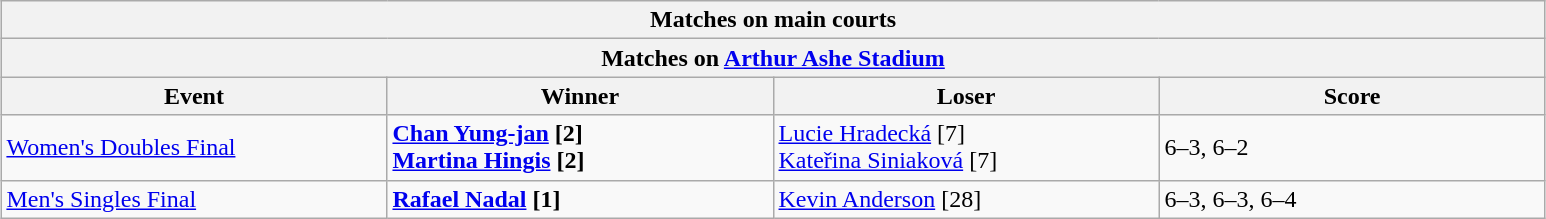<table class="wikitable" style="margin:auto;">
<tr>
<th colspan="4" style="white-space:nowrap;">Matches on main courts</th>
</tr>
<tr>
<th colspan="5">Matches on <a href='#'>Arthur Ashe Stadium</a></th>
</tr>
<tr>
<th width=250>Event</th>
<th width=250>Winner</th>
<th width=250>Loser</th>
<th width=250>Score</th>
</tr>
<tr>
<td><a href='#'>Women's Doubles Final</a></td>
<td><strong> <a href='#'>Chan Yung-jan</a> [2]<br> <a href='#'>Martina Hingis</a> [2]</strong></td>
<td> <a href='#'>Lucie Hradecká</a> [7]<br> <a href='#'>Kateřina Siniaková</a> [7]</td>
<td>6–3, 6–2</td>
</tr>
<tr>
<td><a href='#'>Men's Singles Final</a></td>
<td><strong> <a href='#'>Rafael Nadal</a> [1]</strong></td>
<td> <a href='#'>Kevin Anderson</a> [28]</td>
<td>6–3, 6–3, 6–4</td>
</tr>
</table>
